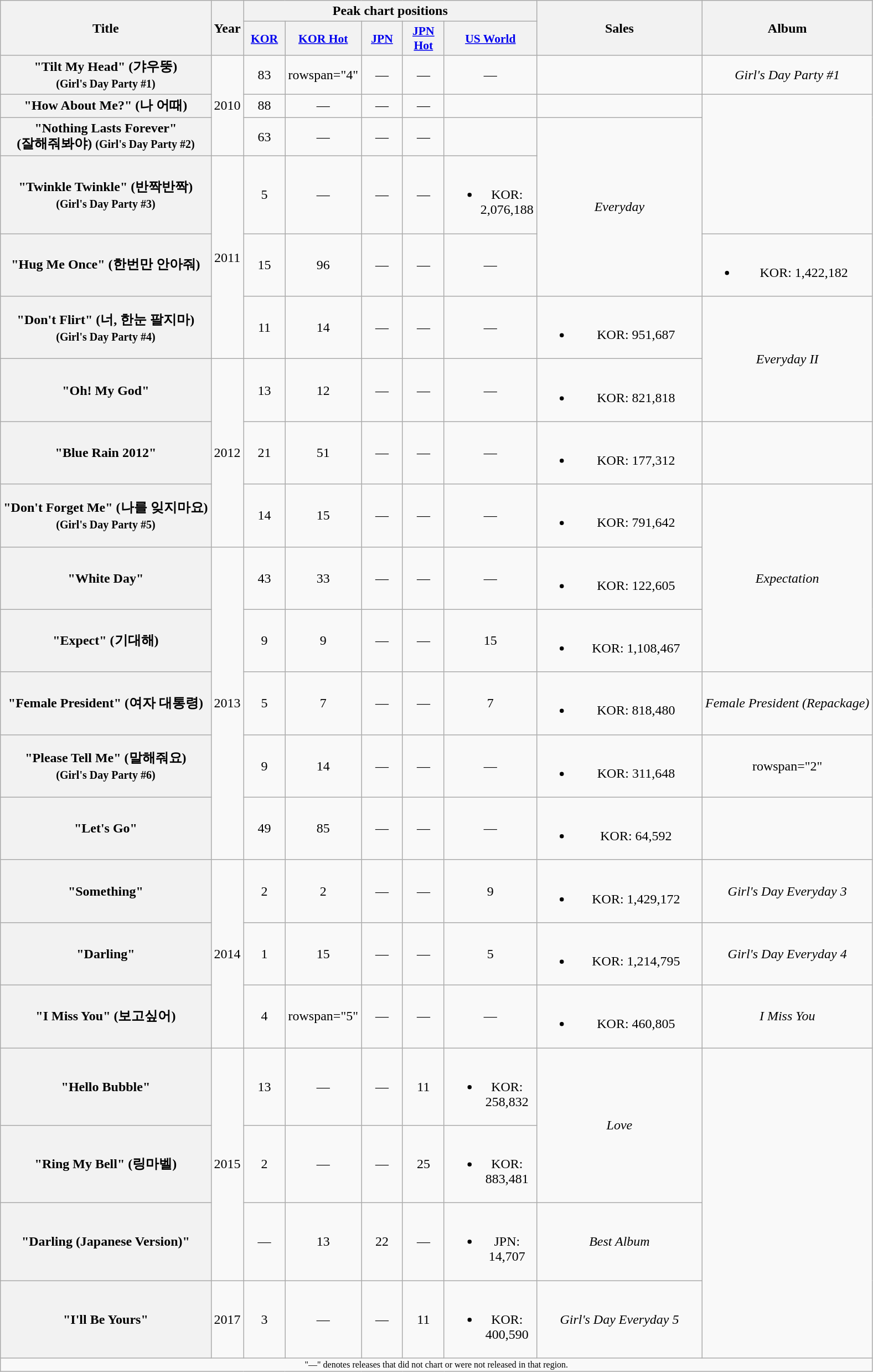<table class="wikitable plainrowheaders" style="text-align:center;">
<tr>
<th scope="col" rowspan="2">Title</th>
<th scope="col" rowspan="2">Year</th>
<th scope="col" colspan="5">Peak chart positions</th>
<th scope="col" rowspan="2" style="width:12em;">Sales</th>
<th scope="col" rowspan="2">Album</th>
</tr>
<tr>
<th scope="col" style="width:3em;font-size:90%"><a href='#'>KOR</a><br></th>
<th scope="col" style="width:3em;font-size:90%;"><a href='#'>KOR Hot</a><br></th>
<th scope="col" style="width:3em;font-size:90%"><a href='#'>JPN</a><br></th>
<th scope="col" style="width:3em;font-size:90%"><a href='#'>JPN Hot</a><br></th>
<th scope="col" style="width:3em;font-size:90%"><a href='#'>US World</a><br></th>
</tr>
<tr>
<th scope="row">"Tilt My Head" (갸우뚱)<br><small>(Girl's Day Party #1)</small></th>
<td rowspan="3">2010</td>
<td>83</td>
<td>rowspan="4" </td>
<td>—</td>
<td>—</td>
<td>—</td>
<td></td>
<td><em>Girl's Day Party #1</em></td>
</tr>
<tr>
<th scope="row">"How About Me?" (나 어때)</th>
<td>88</td>
<td>—</td>
<td>—</td>
<td>—</td>
<td></td>
<td></td>
</tr>
<tr>
<th scope="row">"Nothing Lasts Forever"<br>(잘해줘봐야) <small>(Girl's Day Party #2)</small></th>
<td>63</td>
<td>—</td>
<td>—</td>
<td>—</td>
<td></td>
<td rowspan="3"><em>Everyday</em></td>
</tr>
<tr>
<th scope="row">"Twinkle Twinkle" (반짝반짝)<br> <small>(Girl's Day Party #3)</small></th>
<td rowspan="3">2011</td>
<td>5</td>
<td>—</td>
<td>—</td>
<td>—</td>
<td><br><ul><li>KOR: 2,076,188</li></ul></td>
</tr>
<tr>
<th scope="row">"Hug Me Once" (한번만 안아줘)</th>
<td>15</td>
<td>96</td>
<td>—</td>
<td>—</td>
<td>—</td>
<td><br><ul><li>KOR: 1,422,182</li></ul></td>
</tr>
<tr>
<th scope="row">"Don't Flirt" (너, 한눈 팔지마)<br><small>(Girl's Day Party #4)</small></th>
<td>11</td>
<td>14</td>
<td>—</td>
<td>—</td>
<td>—</td>
<td><br><ul><li>KOR: 951,687</li></ul></td>
<td rowspan="2"><em>Everyday II</em></td>
</tr>
<tr>
<th scope="row">"Oh! My God"</th>
<td rowspan="3">2012</td>
<td>13</td>
<td>12</td>
<td>—</td>
<td>—</td>
<td>—</td>
<td><br><ul><li>KOR: 821,818</li></ul></td>
</tr>
<tr>
<th scope="row">"Blue Rain 2012"</th>
<td>21</td>
<td>51</td>
<td>—</td>
<td>—</td>
<td>—</td>
<td><br><ul><li>KOR: 177,312</li></ul></td>
<td></td>
</tr>
<tr>
<th scope="row">"Don't Forget Me" (나를 잊지마요)<br> <small>(Girl's Day Party #5)</small></th>
<td>14</td>
<td>15</td>
<td>—</td>
<td>—</td>
<td>—</td>
<td><br><ul><li>KOR: 791,642</li></ul></td>
<td rowspan="3"><em>Expectation</em></td>
</tr>
<tr>
<th scope="row">"White Day"</th>
<td rowspan="5">2013</td>
<td>43</td>
<td>33</td>
<td>—</td>
<td>—</td>
<td>—</td>
<td><br><ul><li>KOR: 122,605</li></ul></td>
</tr>
<tr>
<th scope="row">"Expect" (기대해)</th>
<td>9</td>
<td>9</td>
<td>—</td>
<td>—</td>
<td>15</td>
<td><br><ul><li>KOR: 1,108,467</li></ul></td>
</tr>
<tr>
<th scope="row">"Female President" (여자 대통령)</th>
<td>5</td>
<td>7</td>
<td>—</td>
<td>—</td>
<td>7</td>
<td><br><ul><li>KOR: 818,480</li></ul></td>
<td><em>Female President (Repackage)</em></td>
</tr>
<tr>
<th scope="row">"Please Tell Me" (말해줘요)<br> <small>(Girl's Day Party #6)</small></th>
<td>9</td>
<td>14</td>
<td>—</td>
<td>—</td>
<td>—</td>
<td><br><ul><li>KOR: 311,648</li></ul></td>
<td>rowspan="2" </td>
</tr>
<tr>
<th scope="row">"Let's Go"</th>
<td>49</td>
<td>85</td>
<td>—</td>
<td>—</td>
<td>—</td>
<td><br><ul><li>KOR: 64,592</li></ul></td>
</tr>
<tr>
<th scope="row">"Something"</th>
<td rowspan="3">2014</td>
<td>2</td>
<td>2</td>
<td>—</td>
<td>—</td>
<td>9</td>
<td><br><ul><li>KOR: 1,429,172</li></ul></td>
<td><em>Girl's Day Everyday 3</em></td>
</tr>
<tr>
<th scope="row">"Darling"</th>
<td>1</td>
<td>15</td>
<td>—</td>
<td>—</td>
<td>5</td>
<td><br><ul><li>KOR: 1,214,795</li></ul></td>
<td><em>Girl's Day Everyday 4</em></td>
</tr>
<tr>
<th scope="row">"I Miss You" (보고싶어)</th>
<td>4</td>
<td>rowspan="5" </td>
<td>—</td>
<td>—</td>
<td>—</td>
<td><br><ul><li>KOR: 460,805</li></ul></td>
<td><em>I Miss You</em></td>
</tr>
<tr>
<th scope="row">"Hello Bubble"</th>
<td rowspan="3">2015</td>
<td>13</td>
<td>—</td>
<td>—</td>
<td>11</td>
<td><br><ul><li>KOR: 258,832</li></ul></td>
<td rowspan="2"><em>Love</em></td>
</tr>
<tr>
<th scope="row">"Ring My Bell" (링마벨)</th>
<td>2</td>
<td>—</td>
<td>—</td>
<td>25</td>
<td><br><ul><li>KOR: 883,481</li></ul></td>
</tr>
<tr>
<th scope="row">"Darling (Japanese Version)"</th>
<td>—</td>
<td>13</td>
<td>22</td>
<td>—</td>
<td><br><ul><li>JPN: 14,707</li></ul></td>
<td><em>Best Album</em></td>
</tr>
<tr>
<th scope="row">"I'll Be Yours"</th>
<td>2017</td>
<td>3</td>
<td>—</td>
<td>—</td>
<td>11</td>
<td><br><ul><li>KOR: 400,590</li></ul></td>
<td><em>Girl's Day Everyday 5</em></td>
</tr>
<tr>
<td colspan="9" style="font-size:8pt;">"—" denotes releases that did not chart or were not released in that region.</td>
</tr>
</table>
